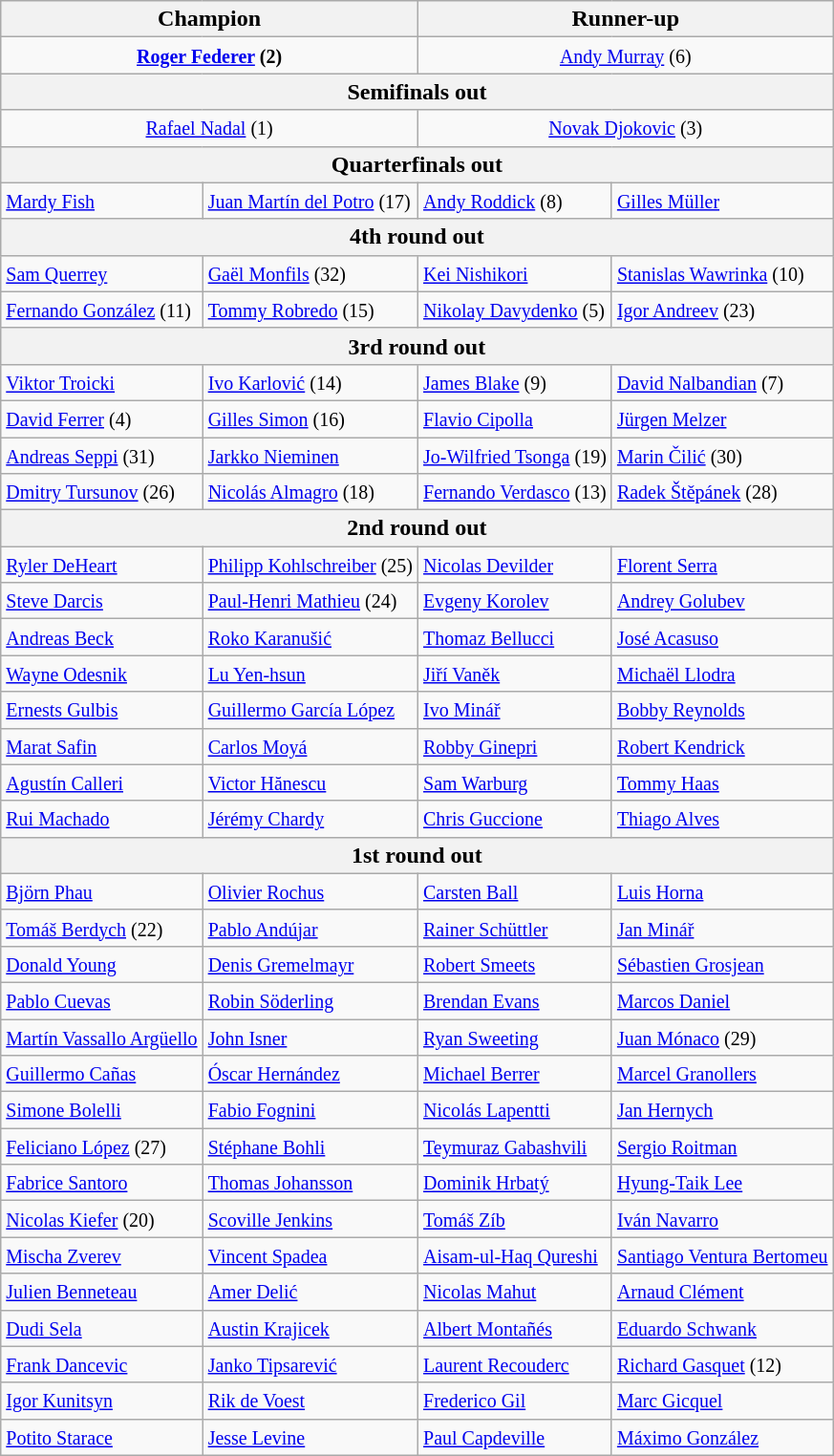<table class="wikitable collapsible collapsed">
<tr>
<th colspan="2">Champion</th>
<th colspan="2">Runner-up</th>
</tr>
<tr>
<td align="center" colspan="2"><small><strong> <a href='#'>Roger Federer</a> (2) </strong></small></td>
<td align="center" colspan="2"><small> <a href='#'>Andy Murray</a> (6) </small></td>
</tr>
<tr>
<th colspan="4">Semifinals out</th>
</tr>
<tr>
<td align="center" colspan="2"><small> <a href='#'>Rafael Nadal</a> (1) </small></td>
<td align="center" colspan="2"><small> <a href='#'>Novak Djokovic</a> (3) </small></td>
</tr>
<tr>
<th colspan="4">Quarterfinals out</th>
</tr>
<tr>
<td><small> <a href='#'>Mardy Fish</a> </small></td>
<td><small> <a href='#'>Juan Martín del Potro</a> (17) </small></td>
<td><small> <a href='#'>Andy Roddick</a> (8) </small></td>
<td><small> <a href='#'>Gilles Müller</a> </small></td>
</tr>
<tr>
<th colspan="4">4th round out</th>
</tr>
<tr>
<td><small> <a href='#'>Sam Querrey</a> </small></td>
<td><small> <a href='#'>Gaël Monfils</a> (32) </small></td>
<td><small> <a href='#'>Kei Nishikori</a> </small></td>
<td><small> <a href='#'>Stanislas Wawrinka</a> (10) </small></td>
</tr>
<tr>
<td><small> <a href='#'>Fernando González</a> (11) </small></td>
<td><small> <a href='#'>Tommy Robredo</a> (15) </small></td>
<td><small> <a href='#'>Nikolay Davydenko</a> (5) </small></td>
<td><small> <a href='#'>Igor Andreev</a> (23) </small></td>
</tr>
<tr>
<th colspan="4">3rd round out</th>
</tr>
<tr>
<td><small> <a href='#'>Viktor Troicki</a> </small></td>
<td><small> <a href='#'>Ivo Karlović</a> (14) </small></td>
<td><small> <a href='#'>James Blake</a> (9) </small></td>
<td><small> <a href='#'>David Nalbandian</a> (7) </small></td>
</tr>
<tr>
<td><small> <a href='#'>David Ferrer</a> (4) </small></td>
<td><small> <a href='#'>Gilles Simon</a> (16) </small></td>
<td><small> <a href='#'>Flavio Cipolla</a> </small></td>
<td><small> <a href='#'>Jürgen Melzer</a> </small></td>
</tr>
<tr>
<td><small> <a href='#'>Andreas Seppi</a> (31) </small></td>
<td><small> <a href='#'>Jarkko Nieminen</a> </small></td>
<td><small> <a href='#'>Jo-Wilfried Tsonga</a> (19) </small></td>
<td><small> <a href='#'>Marin Čilić</a> (30) </small></td>
</tr>
<tr>
<td><small> <a href='#'>Dmitry Tursunov</a> (26) </small></td>
<td><small> <a href='#'>Nicolás Almagro</a> (18) </small></td>
<td><small> <a href='#'>Fernando Verdasco</a> (13) </small></td>
<td><small> <a href='#'>Radek Štěpánek</a> (28) </small></td>
</tr>
<tr>
<th colspan="4">2nd round out</th>
</tr>
<tr>
<td><small> <a href='#'>Ryler DeHeart</a> </small></td>
<td><small> <a href='#'>Philipp Kohlschreiber</a> (25) </small></td>
<td><small> <a href='#'>Nicolas Devilder</a> </small></td>
<td><small> <a href='#'>Florent Serra</a></small></td>
</tr>
<tr>
<td><small> <a href='#'>Steve Darcis</a> </small></td>
<td><small> <a href='#'>Paul-Henri Mathieu</a> (24) </small></td>
<td><small> <a href='#'>Evgeny Korolev</a></small></td>
<td><small> <a href='#'>Andrey Golubev</a> </small></td>
</tr>
<tr>
<td><small> <a href='#'>Andreas Beck</a></small></td>
<td><small> <a href='#'>Roko Karanušić</a> </small></td>
<td><small> <a href='#'>Thomaz Bellucci</a> </small></td>
<td><small> <a href='#'>José Acasuso</a></small></td>
</tr>
<tr>
<td><small> <a href='#'>Wayne Odesnik</a> </small></td>
<td><small> <a href='#'>Lu Yen-hsun</a> </small></td>
<td><small> <a href='#'>Jiří Vaněk</a></small></td>
<td><small> <a href='#'>Michaël Llodra</a></small></td>
</tr>
<tr>
<td><small> <a href='#'>Ernests Gulbis</a> </small></td>
<td><small> <a href='#'>Guillermo García López</a> </small></td>
<td><small> <a href='#'>Ivo Minář</a> </small></td>
<td><small> <a href='#'>Bobby Reynolds</a> </small></td>
</tr>
<tr>
<td><small> <a href='#'>Marat Safin</a> </small></td>
<td><small> <a href='#'>Carlos Moyá</a> </small></td>
<td><small> <a href='#'>Robby Ginepri</a> </small></td>
<td><small> <a href='#'>Robert Kendrick</a> </small></td>
</tr>
<tr>
<td><small> <a href='#'>Agustín Calleri</a> </small></td>
<td><small> <a href='#'>Victor Hănescu</a> </small></td>
<td><small> <a href='#'>Sam Warburg</a> </small></td>
<td><small> <a href='#'>Tommy Haas</a> </small></td>
</tr>
<tr>
<td><small> <a href='#'>Rui Machado</a> </small></td>
<td><small> <a href='#'>Jérémy Chardy</a> </small></td>
<td><small> <a href='#'>Chris Guccione</a> </small></td>
<td><small> <a href='#'>Thiago Alves</a> </small></td>
</tr>
<tr>
<th colspan="4">1st round out</th>
</tr>
<tr>
<td><small> <a href='#'>Björn Phau</a> </small></td>
<td><small> <a href='#'>Olivier Rochus</a> </small></td>
<td><small> <a href='#'>Carsten Ball</a> </small></td>
<td><small> <a href='#'>Luis Horna</a> </small></td>
</tr>
<tr>
<td><small> <a href='#'>Tomáš Berdych</a> (22) </small></td>
<td><small> <a href='#'>Pablo Andújar</a> </small></td>
<td><small> <a href='#'>Rainer Schüttler</a> </small></td>
<td><small> <a href='#'>Jan Minář</a> </small></td>
</tr>
<tr>
<td><small> <a href='#'>Donald Young</a> </small></td>
<td><small> <a href='#'>Denis Gremelmayr</a> </small></td>
<td><small> <a href='#'>Robert Smeets</a> </small></td>
<td><small> <a href='#'>Sébastien Grosjean</a> </small></td>
</tr>
<tr>
<td><small> <a href='#'>Pablo Cuevas</a> </small></td>
<td><small> <a href='#'>Robin Söderling</a> </small></td>
<td><small> <a href='#'>Brendan Evans</a> </small></td>
<td><small> <a href='#'>Marcos Daniel</a> </small></td>
</tr>
<tr>
<td><small> <a href='#'>Martín Vassallo Argüello</a> </small></td>
<td><small> <a href='#'>John Isner</a> </small></td>
<td><small> <a href='#'>Ryan Sweeting</a> </small></td>
<td><small> <a href='#'>Juan Mónaco</a> (29)</small></td>
</tr>
<tr>
<td><small> <a href='#'>Guillermo Cañas</a> </small></td>
<td><small> <a href='#'>Óscar Hernández</a> </small></td>
<td><small> <a href='#'>Michael Berrer</a> </small></td>
<td><small> <a href='#'>Marcel Granollers</a> </small></td>
</tr>
<tr>
<td><small> <a href='#'>Simone Bolelli</a> </small></td>
<td><small> <a href='#'>Fabio Fognini</a> </small></td>
<td><small> <a href='#'>Nicolás Lapentti</a> </small></td>
<td><small> <a href='#'>Jan Hernych</a> </small></td>
</tr>
<tr>
<td><small> <a href='#'>Feliciano López</a> (27) </small></td>
<td><small> <a href='#'>Stéphane Bohli</a> </small></td>
<td><small> <a href='#'>Teymuraz Gabashvili</a> </small></td>
<td><small> <a href='#'>Sergio Roitman</a> </small></td>
</tr>
<tr>
<td><small> <a href='#'>Fabrice Santoro</a> </small></td>
<td><small> <a href='#'>Thomas Johansson</a></small></td>
<td><small> <a href='#'>Dominik Hrbatý</a> </small></td>
<td><small> <a href='#'>Hyung-Taik Lee</a> </small></td>
</tr>
<tr>
<td><small> <a href='#'>Nicolas Kiefer</a> (20) </small></td>
<td><small> <a href='#'>Scoville Jenkins</a> </small></td>
<td><small> <a href='#'>Tomáš Zíb</a> </small></td>
<td><small> <a href='#'>Iván Navarro</a> </small></td>
</tr>
<tr>
<td><small> <a href='#'>Mischa Zverev</a> </small></td>
<td><small> <a href='#'>Vincent Spadea</a> </small></td>
<td><small> <a href='#'>Aisam-ul-Haq Qureshi</a> </small></td>
<td><small> <a href='#'>Santiago Ventura Bertomeu</a> </small></td>
</tr>
<tr>
<td><small> <a href='#'>Julien Benneteau</a> </small></td>
<td><small> <a href='#'>Amer Delić</a> </small></td>
<td><small> <a href='#'>Nicolas Mahut</a> </small></td>
<td><small> <a href='#'>Arnaud Clément</a> </small></td>
</tr>
<tr>
<td><small> <a href='#'>Dudi Sela</a> </small></td>
<td><small> <a href='#'>Austin Krajicek</a> </small></td>
<td><small> <a href='#'>Albert Montañés</a> </small></td>
<td><small> <a href='#'>Eduardo Schwank</a> </small></td>
</tr>
<tr>
<td><small> <a href='#'>Frank Dancevic</a> </small></td>
<td><small> <a href='#'>Janko Tipsarević</a> </small></td>
<td><small> <a href='#'>Laurent Recouderc</a> </small></td>
<td><small> <a href='#'>Richard Gasquet</a> (12) </small></td>
</tr>
<tr>
<td><small> <a href='#'>Igor Kunitsyn</a> </small></td>
<td><small> <a href='#'>Rik de Voest</a> </small></td>
<td><small> <a href='#'>Frederico Gil</a> </small></td>
<td><small> <a href='#'>Marc Gicquel</a></small></td>
</tr>
<tr>
<td><small> <a href='#'>Potito Starace</a></small></td>
<td><small> <a href='#'>Jesse Levine</a> </small></td>
<td><small> <a href='#'>Paul Capdeville</a> </small></td>
<td><small> <a href='#'>Máximo González</a> </small></td>
</tr>
</table>
